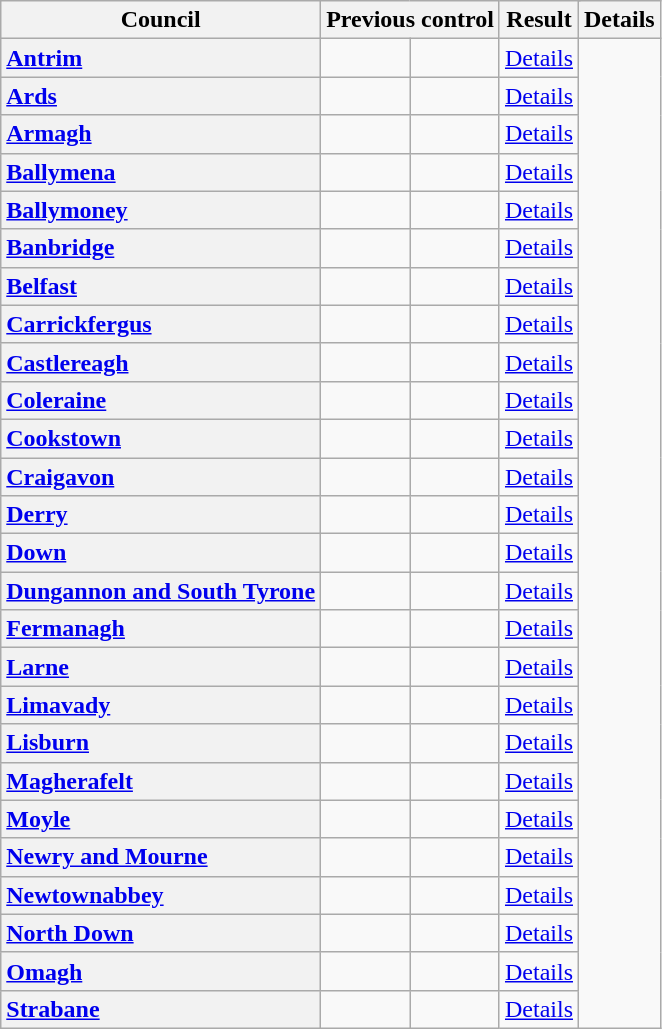<table class="wikitable sortable">
<tr>
<th scope="col">Council</th>
<th colspan=2>Previous control</th>
<th colspan=2>Result</th>
<th class="unsortable" scope="col">Details</th>
</tr>
<tr>
<th scope="row" style="text-align: left;"><a href='#'>Antrim</a></th>
<td></td>
<td></td>
<td><a href='#'>Details</a></td>
</tr>
<tr>
<th scope="row" style="text-align: left;"><a href='#'>Ards</a></th>
<td></td>
<td></td>
<td><a href='#'>Details</a></td>
</tr>
<tr>
<th scope="row" style="text-align: left;"><a href='#'>Armagh</a></th>
<td></td>
<td></td>
<td><a href='#'>Details</a></td>
</tr>
<tr>
<th scope="row" style="text-align: left;"><a href='#'>Ballymena</a></th>
<td></td>
<td></td>
<td><a href='#'>Details</a></td>
</tr>
<tr>
<th scope="row" style="text-align: left;"><a href='#'>Ballymoney</a></th>
<td></td>
<td></td>
<td><a href='#'>Details</a></td>
</tr>
<tr>
<th scope="row" style="text-align: left;"><a href='#'>Banbridge</a></th>
<td></td>
<td></td>
<td><a href='#'>Details</a></td>
</tr>
<tr>
<th scope="row" style="text-align: left;"><a href='#'>Belfast</a></th>
<td></td>
<td></td>
<td><a href='#'>Details</a></td>
</tr>
<tr>
<th scope="row" style="text-align: left;"><a href='#'>Carrickfergus</a></th>
<td></td>
<td></td>
<td><a href='#'>Details</a></td>
</tr>
<tr>
<th scope="row" style="text-align: left;"><a href='#'>Castlereagh</a></th>
<td></td>
<td></td>
<td><a href='#'>Details</a></td>
</tr>
<tr>
<th scope="row" style="text-align: left;"><a href='#'>Coleraine</a></th>
<td></td>
<td></td>
<td><a href='#'>Details</a></td>
</tr>
<tr>
<th scope="row" style="text-align: left;"><a href='#'>Cookstown</a></th>
<td></td>
<td></td>
<td><a href='#'>Details</a></td>
</tr>
<tr>
<th scope="row" style="text-align: left;"><a href='#'>Craigavon</a></th>
<td></td>
<td></td>
<td><a href='#'>Details</a></td>
</tr>
<tr>
<th scope="row" style="text-align: left;"><a href='#'>Derry</a></th>
<td></td>
<td></td>
<td><a href='#'>Details</a></td>
</tr>
<tr>
<th scope="row" style="text-align: left;"><a href='#'>Down</a></th>
<td></td>
<td></td>
<td><a href='#'>Details</a></td>
</tr>
<tr>
<th scope="row" style="text-align: left;"><a href='#'>Dungannon and South Tyrone</a></th>
<td></td>
<td></td>
<td><a href='#'>Details</a></td>
</tr>
<tr>
<th scope="row" style="text-align: left;"><a href='#'>Fermanagh</a></th>
<td></td>
<td></td>
<td><a href='#'>Details</a></td>
</tr>
<tr>
<th scope="row" style="text-align: left;"><a href='#'>Larne</a></th>
<td></td>
<td></td>
<td><a href='#'>Details</a></td>
</tr>
<tr>
<th scope="row" style="text-align: left;"><a href='#'>Limavady</a></th>
<td></td>
<td></td>
<td><a href='#'>Details</a></td>
</tr>
<tr>
<th scope="row" style="text-align: left;"><a href='#'>Lisburn</a></th>
<td></td>
<td></td>
<td><a href='#'>Details</a></td>
</tr>
<tr>
<th scope="row" style="text-align: left;"><a href='#'>Magherafelt</a></th>
<td></td>
<td></td>
<td><a href='#'>Details</a></td>
</tr>
<tr>
<th scope="row" style="text-align: left;"><a href='#'>Moyle</a></th>
<td></td>
<td></td>
<td><a href='#'>Details</a></td>
</tr>
<tr>
<th scope="row" style="text-align: left;"><a href='#'>Newry and Mourne</a></th>
<td></td>
<td></td>
<td><a href='#'>Details</a></td>
</tr>
<tr>
<th scope="row" style="text-align: left;"><a href='#'>Newtownabbey</a></th>
<td></td>
<td></td>
<td><a href='#'>Details</a></td>
</tr>
<tr>
<th scope="row" style="text-align: left;"><a href='#'>North Down</a></th>
<td></td>
<td></td>
<td><a href='#'>Details</a></td>
</tr>
<tr>
<th scope="row" style="text-align: left;"><a href='#'>Omagh</a></th>
<td></td>
<td></td>
<td><a href='#'>Details</a></td>
</tr>
<tr>
<th scope="row" style="text-align: left;"><a href='#'>Strabane</a></th>
<td></td>
<td></td>
<td><a href='#'>Details</a></td>
</tr>
</table>
